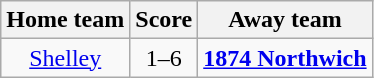<table class="wikitable" style="text-align: center">
<tr>
<th>Home team</th>
<th>Score</th>
<th>Away team</th>
</tr>
<tr>
<td><a href='#'>Shelley</a></td>
<td>1–6</td>
<td><strong><a href='#'>1874 Northwich</a></strong></td>
</tr>
</table>
